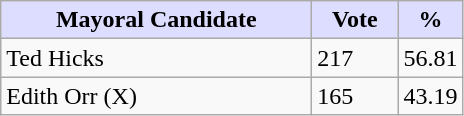<table class="wikitable">
<tr>
<th style="background:#ddf; width:200px;">Mayoral Candidate</th>
<th style="background:#ddf; width:50px;">Vote</th>
<th style="background:#ddf; width:30px;">%</th>
</tr>
<tr>
<td>Ted Hicks</td>
<td>217</td>
<td>56.81</td>
</tr>
<tr>
<td>Edith Orr (X)</td>
<td>165</td>
<td>43.19</td>
</tr>
</table>
